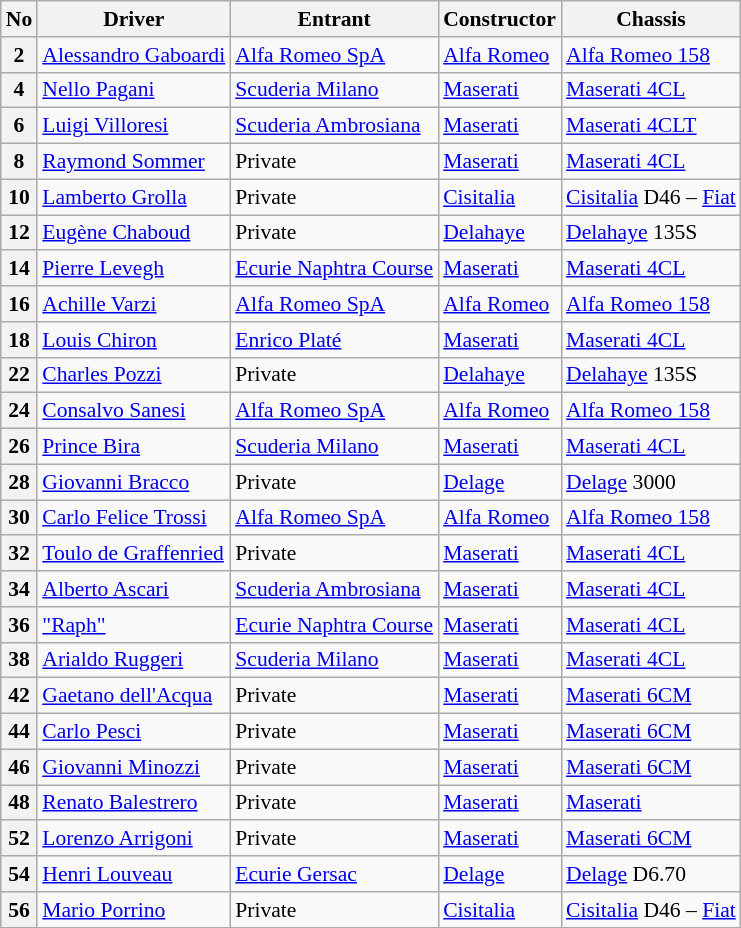<table class="wikitable" style="font-size: 90%;">
<tr>
<th>No</th>
<th>Driver</th>
<th>Entrant</th>
<th>Constructor</th>
<th>Chassis</th>
</tr>
<tr>
<th>2</th>
<td> <a href='#'>Alessandro Gaboardi</a></td>
<td><a href='#'>Alfa Romeo SpA</a></td>
<td><a href='#'>Alfa Romeo</a></td>
<td><a href='#'>Alfa Romeo 158</a></td>
</tr>
<tr>
<th>4</th>
<td> <a href='#'>Nello Pagani</a></td>
<td><a href='#'>Scuderia Milano</a></td>
<td><a href='#'>Maserati</a></td>
<td><a href='#'>Maserati 4CL</a></td>
</tr>
<tr>
<th>6</th>
<td> <a href='#'>Luigi Villoresi</a></td>
<td><a href='#'>Scuderia Ambrosiana</a></td>
<td><a href='#'>Maserati</a></td>
<td><a href='#'>Maserati 4CLT</a></td>
</tr>
<tr>
<th>8</th>
<td> <a href='#'>Raymond Sommer</a></td>
<td>Private</td>
<td><a href='#'>Maserati</a></td>
<td><a href='#'>Maserati 4CL</a></td>
</tr>
<tr>
<th>10</th>
<td> <a href='#'>Lamberto Grolla</a></td>
<td>Private</td>
<td><a href='#'>Cisitalia</a></td>
<td><a href='#'>Cisitalia</a> D46 – <a href='#'>Fiat</a></td>
</tr>
<tr>
<th>12</th>
<td> <a href='#'>Eugène Chaboud</a></td>
<td>Private</td>
<td><a href='#'>Delahaye</a></td>
<td><a href='#'>Delahaye</a> 135S</td>
</tr>
<tr>
<th>14</th>
<td> <a href='#'>Pierre Levegh</a></td>
<td><a href='#'>Ecurie Naphtra Course</a></td>
<td><a href='#'>Maserati</a></td>
<td><a href='#'>Maserati 4CL</a></td>
</tr>
<tr>
<th>16</th>
<td> <a href='#'>Achille Varzi</a></td>
<td><a href='#'>Alfa Romeo SpA</a></td>
<td><a href='#'>Alfa Romeo</a></td>
<td><a href='#'>Alfa Romeo 158</a></td>
</tr>
<tr>
<th>18</th>
<td> <a href='#'>Louis Chiron</a></td>
<td><a href='#'>Enrico Platé</a></td>
<td><a href='#'>Maserati</a></td>
<td><a href='#'>Maserati 4CL</a></td>
</tr>
<tr>
<th>22</th>
<td> <a href='#'>Charles Pozzi</a></td>
<td>Private</td>
<td><a href='#'>Delahaye</a></td>
<td><a href='#'>Delahaye</a> 135S</td>
</tr>
<tr>
<th>24</th>
<td> <a href='#'>Consalvo Sanesi</a></td>
<td><a href='#'>Alfa Romeo SpA</a></td>
<td><a href='#'>Alfa Romeo</a></td>
<td><a href='#'>Alfa Romeo 158</a></td>
</tr>
<tr>
<th>26</th>
<td> <a href='#'>Prince Bira</a></td>
<td><a href='#'>Scuderia Milano</a></td>
<td><a href='#'>Maserati</a></td>
<td><a href='#'>Maserati 4CL</a></td>
</tr>
<tr>
<th>28</th>
<td> <a href='#'>Giovanni Bracco</a></td>
<td>Private</td>
<td><a href='#'>Delage</a></td>
<td><a href='#'>Delage</a> 3000</td>
</tr>
<tr>
<th>30</th>
<td> <a href='#'>Carlo Felice Trossi</a></td>
<td><a href='#'>Alfa Romeo SpA</a></td>
<td><a href='#'>Alfa Romeo</a></td>
<td><a href='#'>Alfa Romeo 158</a></td>
</tr>
<tr>
<th>32</th>
<td> <a href='#'>Toulo de Graffenried</a></td>
<td>Private</td>
<td><a href='#'>Maserati</a></td>
<td><a href='#'>Maserati 4CL</a></td>
</tr>
<tr>
<th>34</th>
<td> <a href='#'>Alberto Ascari</a></td>
<td><a href='#'>Scuderia Ambrosiana</a></td>
<td><a href='#'>Maserati</a></td>
<td><a href='#'>Maserati 4CL</a></td>
</tr>
<tr>
<th>36</th>
<td> <a href='#'>"Raph"</a></td>
<td><a href='#'>Ecurie Naphtra Course</a></td>
<td><a href='#'>Maserati</a></td>
<td><a href='#'>Maserati 4CL</a></td>
</tr>
<tr>
<th>38</th>
<td> <a href='#'>Arialdo Ruggeri</a></td>
<td><a href='#'>Scuderia Milano</a></td>
<td><a href='#'>Maserati</a></td>
<td><a href='#'>Maserati 4CL</a></td>
</tr>
<tr>
<th>42</th>
<td> <a href='#'>Gaetano dell'Acqua</a></td>
<td>Private</td>
<td><a href='#'>Maserati</a></td>
<td><a href='#'>Maserati 6CM</a></td>
</tr>
<tr>
<th>44</th>
<td> <a href='#'>Carlo Pesci</a></td>
<td>Private</td>
<td><a href='#'>Maserati</a></td>
<td><a href='#'>Maserati 6CM</a></td>
</tr>
<tr>
<th>46</th>
<td> <a href='#'>Giovanni Minozzi</a></td>
<td>Private</td>
<td><a href='#'>Maserati</a></td>
<td><a href='#'>Maserati 6CM</a></td>
</tr>
<tr>
<th>48</th>
<td> <a href='#'>Renato Balestrero</a></td>
<td>Private</td>
<td><a href='#'>Maserati</a></td>
<td><a href='#'>Maserati</a></td>
</tr>
<tr>
<th>52</th>
<td> <a href='#'>Lorenzo Arrigoni</a></td>
<td>Private</td>
<td><a href='#'>Maserati</a></td>
<td><a href='#'>Maserati 6CM</a></td>
</tr>
<tr>
<th>54</th>
<td> <a href='#'>Henri Louveau</a></td>
<td><a href='#'>Ecurie Gersac</a></td>
<td><a href='#'>Delage</a></td>
<td><a href='#'>Delage</a> D6.70</td>
</tr>
<tr>
<th>56</th>
<td> <a href='#'>Mario Porrino</a></td>
<td>Private</td>
<td><a href='#'>Cisitalia</a></td>
<td><a href='#'>Cisitalia</a> D46 – <a href='#'>Fiat</a></td>
</tr>
</table>
